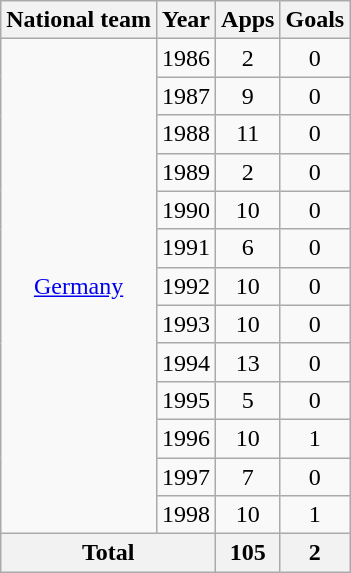<table class="wikitable" style="text-align:center">
<tr>
<th>National team</th>
<th>Year</th>
<th>Apps</th>
<th>Goals</th>
</tr>
<tr>
<td rowspan="13"><a href='#'>Germany</a></td>
<td>1986</td>
<td>2</td>
<td>0</td>
</tr>
<tr>
<td>1987</td>
<td>9</td>
<td>0</td>
</tr>
<tr>
<td>1988</td>
<td>11</td>
<td>0</td>
</tr>
<tr>
<td>1989</td>
<td>2</td>
<td>0</td>
</tr>
<tr>
<td>1990</td>
<td>10</td>
<td>0</td>
</tr>
<tr>
<td>1991</td>
<td>6</td>
<td>0</td>
</tr>
<tr>
<td>1992</td>
<td>10</td>
<td>0</td>
</tr>
<tr>
<td>1993</td>
<td>10</td>
<td>0</td>
</tr>
<tr>
<td>1994</td>
<td>13</td>
<td>0</td>
</tr>
<tr>
<td>1995</td>
<td>5</td>
<td>0</td>
</tr>
<tr>
<td>1996</td>
<td>10</td>
<td>1</td>
</tr>
<tr>
<td>1997</td>
<td>7</td>
<td>0</td>
</tr>
<tr>
<td>1998</td>
<td>10</td>
<td>1</td>
</tr>
<tr>
<th colspan="2">Total</th>
<th>105</th>
<th>2</th>
</tr>
</table>
